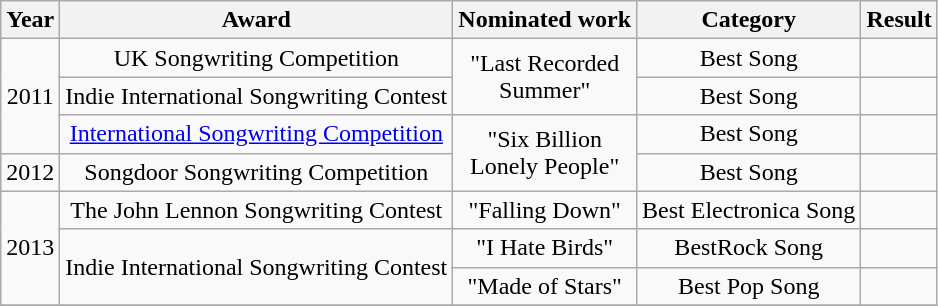<table class="wikitable" style="text-align:center;font-size:100%;">
<tr>
<th>Year</th>
<th>Award</th>
<th>Nominated work</th>
<th>Category</th>
<th>Result</th>
</tr>
<tr>
<td rowspan="3">2011</td>
<td rowspan="1">UK Songwriting Competition</td>
<td rowspan="2">"Last Recorded<br>Summer"</td>
<td>Best Song</td>
<td></td>
</tr>
<tr>
<td rowspan="1">Indie International Songwriting Contest</td>
<td>Best Song</td>
<td></td>
</tr>
<tr>
<td rowspan="1"><a href='#'>International Songwriting Competition</a></td>
<td rowspan="2">"Six Billion<br>Lonely People"</td>
<td>Best Song</td>
<td></td>
</tr>
<tr>
<td rowspan="1">2012</td>
<td rowspan="1">Songdoor Songwriting Competition</td>
<td>Best Song</td>
<td></td>
</tr>
<tr>
<td rowspan="3">2013</td>
<td rowspan="1">The John Lennon Songwriting Contest</td>
<td>"Falling Down"</td>
<td>Best Electronica Song</td>
<td></td>
</tr>
<tr>
<td rowspan="2">Indie International Songwriting Contest</td>
<td>"I Hate Birds"</td>
<td>BestRock Song</td>
<td></td>
</tr>
<tr>
<td>"Made of Stars"</td>
<td>Best Pop Song</td>
<td></td>
</tr>
<tr>
</tr>
</table>
